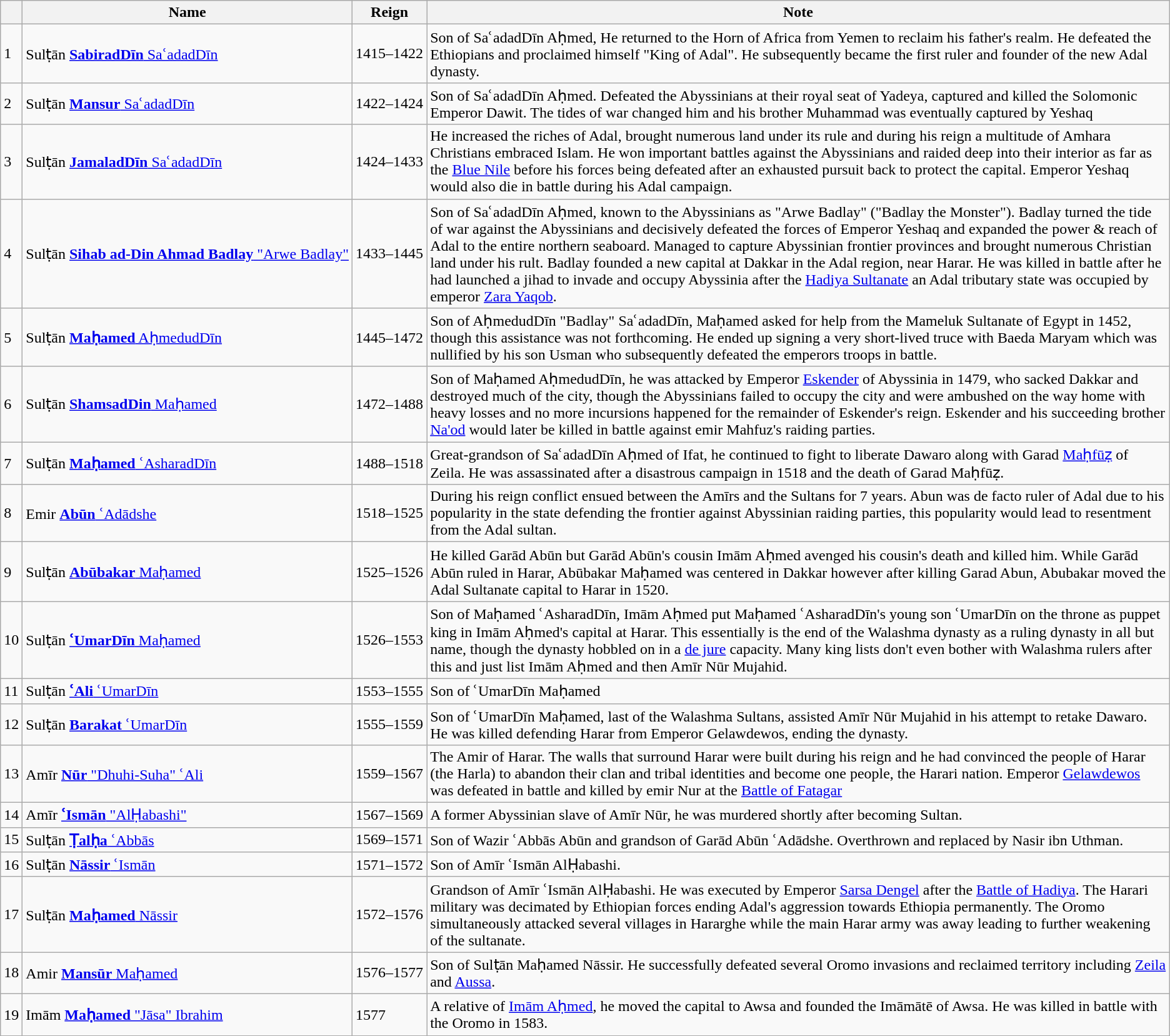<table class="wikitable">
<tr>
<th></th>
<th>Name</th>
<th>Reign</th>
<th>Note</th>
</tr>
<tr>
<td>1</td>
<td style=white-space:nowrap>Sulṭān <a href='#'><strong>SabiradDīn</strong> SaʿadadDīn</a></td>
<td style=white-space:nowrap>1415–1422</td>
<td>Son of SaʿadadDīn Aḥmed,  He returned to the Horn of Africa from Yemen to reclaim his father's realm. He defeated the Ethiopians and proclaimed himself "King of Adal". He subsequently became the first ruler and founder of the new Adal dynasty.</td>
</tr>
<tr>
<td>2</td>
<td style=white-space:nowrap>Sulṭān <a href='#'><strong>Mansur</strong> SaʿadadDīn</a></td>
<td style=white-space:nowrap>1422–1424</td>
<td>Son of SaʿadadDīn Aḥmed. Defeated the Abyssinians at their royal seat of Yadeya, captured and killed the Solomonic Emperor Dawit. The tides of war changed him and his brother Muhammad was eventually captured by Yeshaq</td>
</tr>
<tr>
<td>3</td>
<td style=white-space:nowrap>Sulṭān <a href='#'><strong>JamaladDīn</strong> SaʿadadDīn</a></td>
<td style=white-space:nowrap>1424–1433</td>
<td>He increased the riches of Adal, brought numerous land under its rule and during his reign a multitude of Amhara Christians embraced Islam. He won important battles against the Abyssinians and raided deep into their interior as far as the <a href='#'>Blue Nile</a> before his forces being defeated after an exhausted pursuit back to protect the capital. Emperor Yeshaq would also die in battle during his Adal campaign.</td>
</tr>
<tr>
<td>4</td>
<td style=white-space:nowrap>Sulṭān <a href='#'><strong>Sihab ad-Din Ahmad Badlay</strong> "Arwe Badlay"</a></td>
<td style=white-space:nowrap>1433–1445</td>
<td>Son of SaʿadadDīn Aḥmed, known to the Abyssinians as "Arwe Badlay" ("Badlay the Monster"). Badlay  turned the tide of war against the Abyssinians and decisively defeated the forces of Emperor Yeshaq and expanded the power & reach of Adal to the entire northern seaboard. Managed to capture Abyssinian frontier provinces and brought numerous Christian land under his rult. Badlay founded a new capital at Dakkar in the Adal region, near Harar. He was killed in battle after he had launched a jihad to invade and occupy Abyssinia after the <a href='#'>Hadiya Sultanate</a> an Adal tributary state was occupied by emperor <a href='#'>Zara Yaqob</a>.</td>
</tr>
<tr>
<td>5</td>
<td style=white-space:nowrap>Sulṭān <a href='#'><strong>Maḥamed</strong> AḥmedudDīn</a></td>
<td style=white-space:nowrap>1445–1472</td>
<td>Son of AḥmedudDīn "Badlay" SaʿadadDīn, Maḥamed asked for help from the Mameluk Sultanate of Egypt in 1452, though this assistance was not forthcoming.  He ended up signing a very short-lived truce with Baeda Maryam which was nullified by his son Usman who subsequently defeated the emperors troops in battle.</td>
</tr>
<tr>
<td>6</td>
<td style=white-space:nowrap>Sulṭān <a href='#'><strong>ShamsadDin</strong> Maḥamed</a></td>
<td style=white-space:nowrap>1472–1488</td>
<td>Son of Maḥamed AḥmedudDīn, he was attacked by Emperor <a href='#'>Eskender</a> of Abyssinia in 1479, who sacked Dakkar and destroyed much of the city, though the Abyssinians failed to occupy the city and were ambushed on the way home with heavy losses and no more incursions happened for the remainder of Eskender's reign. Eskender and his succeeding brother <a href='#'>Na'od</a> would later be killed in battle against emir Mahfuz's raiding parties.</td>
</tr>
<tr>
<td>7</td>
<td style=white-space:nowrap>Sulṭān <a href='#'><strong>Maḥamed</strong> ʿAsharadDīn</a></td>
<td style=white-space:nowrap>1488–1518</td>
<td>Great-grandson of SaʿadadDīn Aḥmed of Ifat, he continued to fight to liberate Dawaro along with Garad <a href='#'>Maḥfūẓ</a> of Zeila. He was assassinated after a disastrous campaign in 1518 and the death of Garad Maḥfūẓ.</td>
</tr>
<tr>
<td>8</td>
<td style=white-space:nowrap>Emir <a href='#'><strong>Abūn</strong> ʿAdādshe</a></td>
<td style=white-space:nowrap>1518–1525</td>
<td>During his reign conflict ensued between the Amīrs and the Sultans for 7 years. Abun was de facto ruler of Adal due to his popularity in the state defending the frontier against Abyssinian raiding parties, this popularity would lead to resentment from the Adal sultan.</td>
</tr>
<tr>
<td>9</td>
<td style=white-space:nowrap>Sulṭān <a href='#'><strong>Abūbakar</strong> Maḥamed</a></td>
<td style=white-space:nowrap>1525–1526</td>
<td>He killed Garād Abūn but Garād Abūn's cousin Imām Aḥmed avenged his cousin's death and killed him.  While Garād Abūn ruled in Harar, Abūbakar Maḥamed was centered in Dakkar however after killing Garad Abun, Abubakar moved the Adal Sultanate capital to Harar in 1520.</td>
</tr>
<tr>
<td>10</td>
<td style=white-space:nowrap>Sulṭān <a href='#'><strong>ʿUmarDīn</strong> Maḥamed</a></td>
<td style=white-space:nowrap>1526–1553</td>
<td>Son of Maḥamed ʿAsharadDīn, Imām Aḥmed put Maḥamed ʿAsharadDīn's young son ʿUmarDīn on the throne as puppet king in Imām Aḥmed's capital at Harar.  This essentially is the end of the Walashma dynasty as a ruling dynasty in all but name, though the dynasty hobbled on in a <a href='#'>de jure</a> capacity.  Many king lists don't even bother with Walashma rulers after this and just list Imām Aḥmed and then Amīr Nūr Mujahid.</td>
</tr>
<tr>
<td>11</td>
<td style=white-space:nowrap>Sulṭān <a href='#'><strong>ʿAli</strong> ʿUmarDīn</a></td>
<td style=white-space:nowrap>1553–1555</td>
<td>Son of ʿUmarDīn Maḥamed</td>
</tr>
<tr>
<td>12</td>
<td style=white-space:nowrap>Sulṭān <a href='#'><strong>Barakat</strong> ʿUmarDīn</a></td>
<td style=white-space:nowrap>1555–1559</td>
<td>Son of ʿUmarDīn Maḥamed, last of the Walashma Sultans, assisted Amīr Nūr Mujahid in his attempt to retake Dawaro.  He was killed defending Harar from Emperor Gelawdewos, ending the dynasty.</td>
</tr>
<tr>
<td>13</td>
<td style=white-space:nowrap>Amīr <a href='#'><strong>Nūr</strong> "Dhuhi-Suha" ʿAli</a></td>
<td style=white-space:nowrap>1559–1567</td>
<td>The Amir of Harar. The walls that surround Harar were built during his reign and he had convinced the people of Harar (the Harla) to abandon their clan and tribal identities and become one people, the Harari nation. Emperor <a href='#'>Gelawdewos</a> was defeated in battle and killed by emir Nur at the <a href='#'>Battle of Fatagar</a></td>
</tr>
<tr>
<td>14</td>
<td style=white-space:nowrap>Amīr <a href='#'><strong>ʿIsmān</strong> "AlḤabashi"</a></td>
<td style=white-space:nowrap>1567–1569</td>
<td>A former Abyssinian slave of Amīr Nūr, he was murdered shortly after becoming Sultan.</td>
</tr>
<tr>
<td>15</td>
<td style=white-space:nowrap>Sulṭān <a href='#'><strong>Ṭalḥa</strong> ʿAbbās</a></td>
<td style=white-space:nowrap>1569–1571</td>
<td>Son of Wazir ʿAbbās Abūn and grandson of Garād Abūn ʿAdādshe. Overthrown and replaced by Nasir ibn Uthman.</td>
</tr>
<tr>
<td>16</td>
<td style=white-space:nowrap>Sulṭān <a href='#'><strong>Nāssir</strong> ʿIsmān</a></td>
<td style=white-space:nowrap>1571–1572</td>
<td>Son of Amīr ʿIsmān AlḤabashi.</td>
</tr>
<tr>
<td>17</td>
<td style=white-space:nowrap>Sulṭān <a href='#'><strong>Maḥamed</strong> Nāssir</a></td>
<td style=white-space:nowrap>1572–1576</td>
<td>Grandson of Amīr ʿIsmān AlḤabashi. He was executed by Emperor <a href='#'>Sarsa Dengel</a> after the <a href='#'>Battle of Hadiya</a>. The Harari military was decimated by Ethiopian forces ending Adal's aggression towards Ethiopia permanently. The Oromo simultaneously attacked several villages in Hararghe while the main Harar army was away leading to further weakening of the sultanate.</td>
</tr>
<tr>
<td>18</td>
<td style=white-space:nowrap>Amir <a href='#'><strong>Mansūr</strong> Maḥamed</a></td>
<td style=white-space:nowrap>1576–1577</td>
<td>Son of Sulṭān Maḥamed Nāssir. He successfully defeated several Oromo invasions and reclaimed territory including <a href='#'>Zeila</a> and <a href='#'>Aussa</a>.</td>
</tr>
<tr>
<td>19</td>
<td>Imām <a href='#'><strong>Maḥamed</strong> "Jāsa" Ibrahim</a></td>
<td>1577</td>
<td>A relative of <a href='#'>Imām Aḥmed</a>, he moved the capital to Awsa and founded the Imāmātē of Awsa.  He was killed in battle with the Oromo in 1583.</td>
</tr>
</table>
